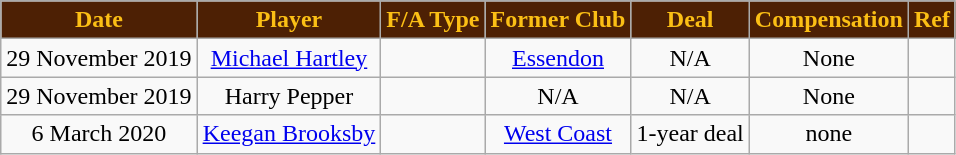<table class="wikitable" style="text-align:center">
<tr>
<th style="background:#4D2004; color:#FBBF15">Date</th>
<th style="background:#4D2004; color:#FBBF15">Player</th>
<th style="background:#4D2004; color:#FBBF15">F/A Type</th>
<th style="background:#4D2004; color:#FBBF15">Former Club</th>
<th style="background:#4D2004; color:#FBBF15">Deal</th>
<th style="background:#4D2004; color:#FBBF15">Compensation</th>
<th style="background:#4D2004; color:#FBBF15">Ref</th>
</tr>
<tr>
<td>29 November 2019</td>
<td><a href='#'>Michael Hartley</a></td>
<td></td>
<td><a href='#'>Essendon</a></td>
<td>N/A</td>
<td>None</td>
<td></td>
</tr>
<tr>
<td>29 November 2019</td>
<td>Harry Pepper</td>
<td></td>
<td>N/A</td>
<td>N/A</td>
<td>None</td>
<td></td>
</tr>
<tr>
<td>6 March 2020</td>
<td><a href='#'>Keegan Brooksby</a></td>
<td></td>
<td><a href='#'>West Coast</a></td>
<td>1-year deal</td>
<td>none</td>
<td></td>
</tr>
</table>
